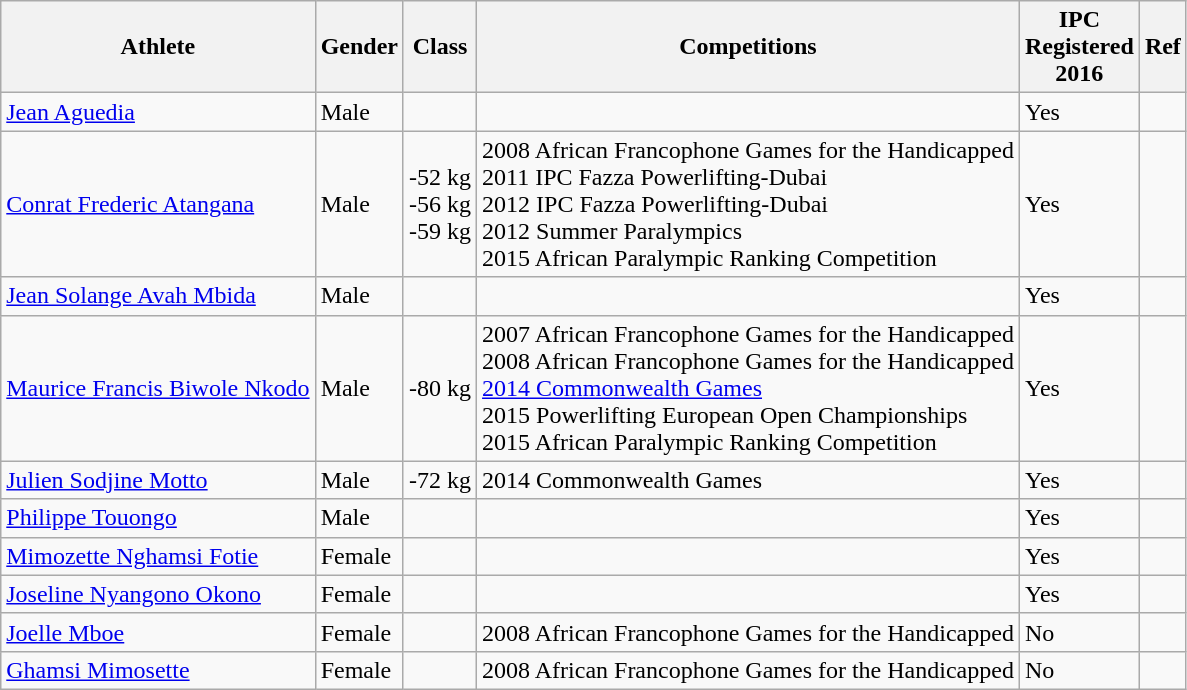<table class="wikitable sortable">
<tr>
<th>Athlete</th>
<th>Gender</th>
<th>Class</th>
<th>Competitions</th>
<th>IPC<br>Registered<br>2016</th>
<th>Ref</th>
</tr>
<tr>
<td><a href='#'>Jean Aguedia</a></td>
<td>Male</td>
<td></td>
<td></td>
<td>Yes</td>
<td></td>
</tr>
<tr>
<td><a href='#'>Conrat Frederic Atangana</a></td>
<td>Male</td>
<td>-52 kg<br>-56 kg<br>-59 kg</td>
<td>2008 African Francophone Games for the Handicapped<br>2011 IPC Fazza Powerlifting-Dubai<br>2012 IPC Fazza Powerlifting-Dubai<br>2012 Summer Paralympics<br>2015 African Paralympic Ranking Competition</td>
<td>Yes</td>
<td></td>
</tr>
<tr>
<td><a href='#'>Jean Solange Avah Mbida</a></td>
<td>Male</td>
<td></td>
<td></td>
<td>Yes</td>
<td></td>
</tr>
<tr>
<td><a href='#'>Maurice Francis Biwole Nkodo</a></td>
<td>Male</td>
<td>-80 kg</td>
<td>2007 African Francophone Games for the Handicapped<br>2008 African Francophone Games for the Handicapped<br><a href='#'>2014 Commonwealth Games</a><br>2015 Powerlifting European Open Championships<br>2015 African Paralympic Ranking Competition</td>
<td>Yes</td>
<td></td>
</tr>
<tr>
<td><a href='#'>Julien Sodjine Motto</a></td>
<td>Male</td>
<td>-72 kg</td>
<td>2014 Commonwealth Games</td>
<td>Yes</td>
<td></td>
</tr>
<tr>
<td><a href='#'>Philippe Touongo</a></td>
<td>Male</td>
<td></td>
<td></td>
<td>Yes</td>
<td></td>
</tr>
<tr>
<td><a href='#'>Mimozette Nghamsi Fotie</a></td>
<td>Female</td>
<td></td>
<td></td>
<td>Yes</td>
<td></td>
</tr>
<tr>
<td><a href='#'>Joseline Nyangono Okono</a></td>
<td>Female</td>
<td></td>
<td></td>
<td>Yes</td>
<td></td>
</tr>
<tr>
<td><a href='#'>Joelle Mboe</a></td>
<td>Female</td>
<td></td>
<td>2008 African Francophone Games for the Handicapped</td>
<td>No</td>
<td></td>
</tr>
<tr>
<td><a href='#'>Ghamsi Mimosette</a></td>
<td>Female</td>
<td></td>
<td>2008 African Francophone Games for the Handicapped</td>
<td>No</td>
<td></td>
</tr>
</table>
